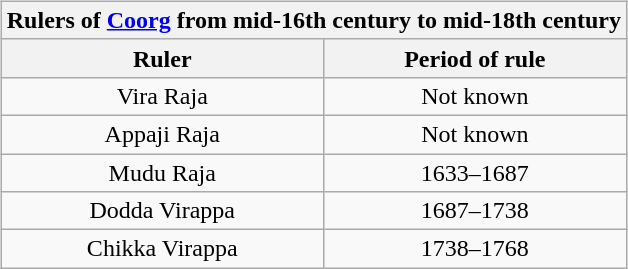<table cellspacing="4">
<tr>
<td valign="top"><br><table class="wikitable">
<tr>
<th bgcolor="#DDDDDD" colspan="4">Rulers of <a href='#'>Coorg</a> from mid-16th century to mid-18th century</th>
</tr>
<tr>
<th>Ruler</th>
<th>Period of rule</th>
</tr>
<tr>
<td align="center">Vira Raja</td>
<td align="center">Not known</td>
</tr>
<tr>
<td align="center">Appaji Raja</td>
<td align="center">Not known</td>
</tr>
<tr>
<td align="center">Mudu Raja</td>
<td align="center">1633–1687</td>
</tr>
<tr>
<td align="center">Dodda Virappa</td>
<td align="center">1687–1738</td>
</tr>
<tr>
<td align="center">Chikka Virappa</td>
<td align="center">1738–1768</td>
</tr>
</table>
</td>
</tr>
</table>
